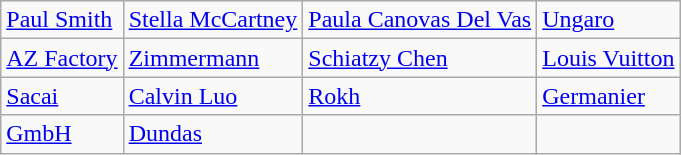<table class="wikitable">
<tr>
<td><a href='#'>Paul Smith</a></td>
<td><a href='#'>Stella McCartney</a></td>
<td><a href='#'>Paula Canovas Del Vas</a></td>
<td><a href='#'>Ungaro</a></td>
</tr>
<tr>
<td><a href='#'>AZ Factory</a></td>
<td><a href='#'>Zimmermann</a></td>
<td><a href='#'>Schiatzy Chen</a></td>
<td><a href='#'>Louis Vuitton</a></td>
</tr>
<tr>
<td><a href='#'>Sacai</a></td>
<td><a href='#'>Calvin Luo</a></td>
<td><a href='#'>Rokh</a></td>
<td><a href='#'>Germanier</a></td>
</tr>
<tr>
<td><a href='#'>GmbH</a></td>
<td><a href='#'>Dundas</a></td>
<td></td>
<td></td>
</tr>
</table>
